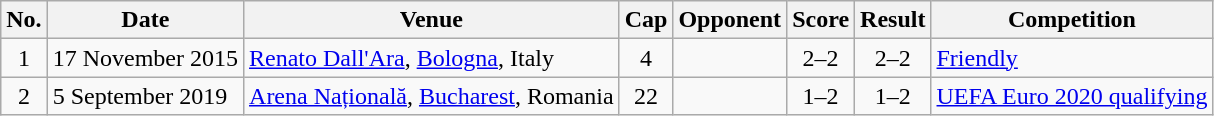<table class="wikitable sortable">
<tr>
<th scope="col">No.</th>
<th scope="col" data-sort-type="date">Date</th>
<th scope="col">Venue</th>
<th scope="col">Cap</th>
<th scope="col">Opponent</th>
<th scope="col">Score</th>
<th scope="col">Result</th>
<th scope="col">Competition</th>
</tr>
<tr>
<td align="center">1</td>
<td>17 November 2015</td>
<td><a href='#'>Renato Dall'Ara</a>, <a href='#'>Bologna</a>, Italy</td>
<td align="center">4</td>
<td></td>
<td align="center">2–2</td>
<td align="center">2–2</td>
<td><a href='#'>Friendly</a></td>
</tr>
<tr>
<td align="center">2</td>
<td>5 September 2019</td>
<td><a href='#'>Arena Națională</a>, <a href='#'>Bucharest</a>, Romania</td>
<td align="center">22</td>
<td></td>
<td align="center">1–2</td>
<td align="center">1–2</td>
<td><a href='#'>UEFA Euro 2020 qualifying</a></td>
</tr>
</table>
